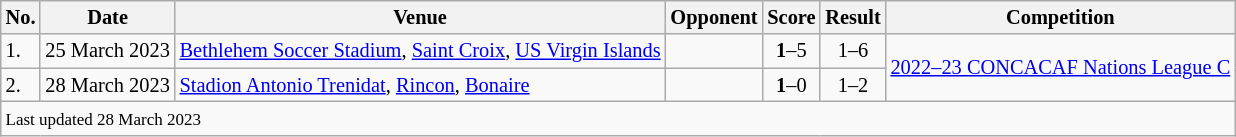<table class="wikitable" style="font-size:85%;">
<tr>
<th>No.</th>
<th>Date</th>
<th>Venue</th>
<th>Opponent</th>
<th>Score</th>
<th>Result</th>
<th>Competition</th>
</tr>
<tr>
<td>1.</td>
<td>25 March 2023</td>
<td><a href='#'>Bethlehem Soccer Stadium</a>, <a href='#'>Saint Croix</a>, <a href='#'>US Virgin Islands</a></td>
<td></td>
<td align=center><strong>1</strong>–5</td>
<td align=center>1–6</td>
<td rowspan=2><a href='#'>2022–23 CONCACAF Nations League C</a></td>
</tr>
<tr>
<td>2.</td>
<td>28 March 2023</td>
<td><a href='#'>Stadion Antonio Trenidat</a>, <a href='#'>Rincon</a>, <a href='#'>Bonaire</a></td>
<td></td>
<td align=center><strong>1</strong>–0</td>
<td align=center>1–2</td>
</tr>
<tr>
<td colspan="7"><small>Last updated 28 March 2023</small></td>
</tr>
</table>
